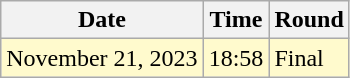<table class="wikitable">
<tr>
<th>Date</th>
<th>Time</th>
<th>Round</th>
</tr>
<tr style=background:lemonchiffon>
<td>November 21, 2023</td>
<td>18:58</td>
<td>Final</td>
</tr>
</table>
